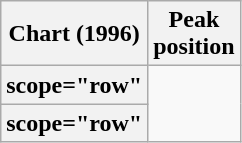<table class="wikitable plainrowheaders sortable">
<tr>
<th scope="col">Chart (1996)</th>
<th scope="col">Peak<br>position</th>
</tr>
<tr>
<th>scope="row" </th>
</tr>
<tr>
<th>scope="row" </th>
</tr>
</table>
